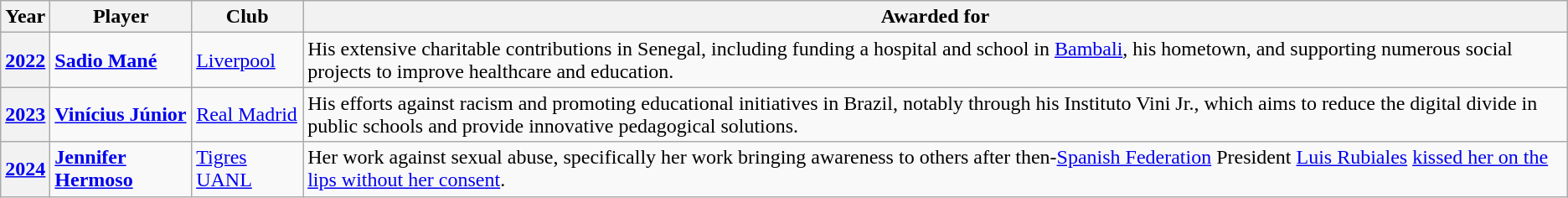<table class="wikitable">
<tr>
<th>Year</th>
<th>Player</th>
<th>Club</th>
<th>Awarded for</th>
</tr>
<tr>
<th><strong><a href='#'>2022</a></strong></th>
<td> <strong><a href='#'>Sadio Mané</a></strong></td>
<td> <a href='#'>Liverpool</a></td>
<td>His extensive charitable contributions in Senegal, including funding a hospital and school in <a href='#'>Bambali</a>, his hometown, and supporting numerous social projects to improve healthcare and education.</td>
</tr>
<tr>
<th><strong><a href='#'>2023</a></strong></th>
<td> <strong><a href='#'>Vinícius Júnior</a></strong></td>
<td> <a href='#'>Real Madrid</a></td>
<td>His efforts against racism and promoting educational initiatives in Brazil, notably through his Instituto Vini Jr., which aims to reduce the digital divide in public schools and provide innovative pedagogical solutions.</td>
</tr>
<tr>
<th><strong><a href='#'>2024</a></strong></th>
<td> <strong><a href='#'>Jennifer Hermoso</a></strong></td>
<td> <a href='#'>Tigres UANL</a></td>
<td>Her work against sexual abuse, specifically her work bringing awareness to others after then-<a href='#'>Spanish Federation</a> President <a href='#'>Luis Rubiales</a> <a href='#'>kissed her on the lips without her consent</a>.</td>
</tr>
</table>
